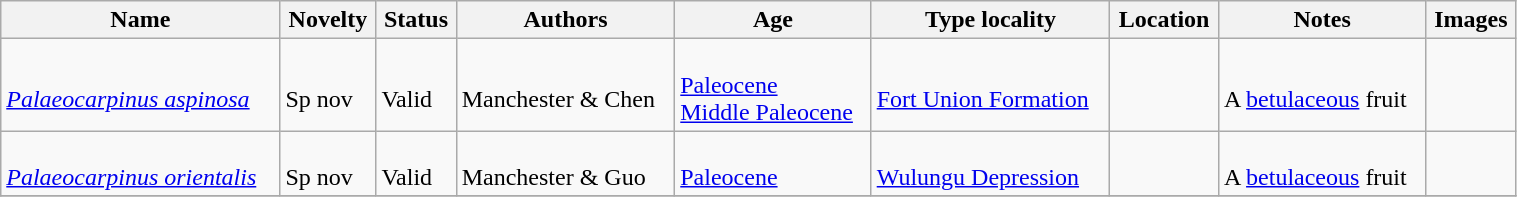<table class="wikitable sortable" align="center" width="80%">
<tr>
<th>Name</th>
<th>Novelty</th>
<th>Status</th>
<th>Authors</th>
<th>Age</th>
<th>Type locality</th>
<th>Location</th>
<th>Notes</th>
<th>Images</th>
</tr>
<tr>
<td><br><em><a href='#'>Palaeocarpinus aspinosa</a></em></td>
<td><br>Sp nov</td>
<td><br>Valid</td>
<td><br>Manchester & Chen</td>
<td><br><a href='#'>Paleocene</a><br><a href='#'>Middle Paleocene</a></td>
<td><br><a href='#'>Fort Union Formation</a></td>
<td><br><br></td>
<td><br>A <a href='#'>betulaceous</a> fruit</td>
<td></td>
</tr>
<tr>
<td><br><em><a href='#'>Palaeocarpinus orientalis</a></em></td>
<td><br>Sp nov</td>
<td><br>Valid</td>
<td><br>Manchester & Guo</td>
<td><br><a href='#'>Paleocene</a></td>
<td><br><a href='#'>Wulungu Depression</a></td>
<td><br></td>
<td><br>A <a href='#'>betulaceous</a> fruit</td>
<td></td>
</tr>
<tr>
</tr>
</table>
